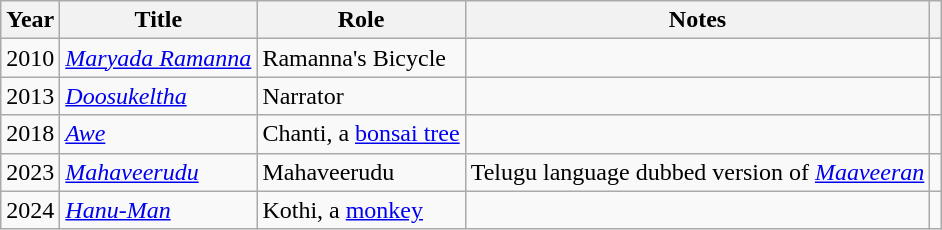<table class="wikitable sortable">
<tr>
<th scope="col">Year</th>
<th scope="col">Title</th>
<th scope="col">Role</th>
<th scope="col">Notes</th>
<th scope="col" class="unsortable"></th>
</tr>
<tr>
<td>2010</td>
<td><em><a href='#'>Maryada Ramanna</a></em></td>
<td>Ramanna's Bicycle</td>
<td></td>
<td></td>
</tr>
<tr>
<td>2013</td>
<td><em><a href='#'>Doosukeltha</a></em></td>
<td>Narrator</td>
<td></td>
<td></td>
</tr>
<tr>
<td>2018</td>
<td><em><a href='#'>Awe</a></em></td>
<td>Chanti, a <a href='#'>bonsai tree</a></td>
<td></td>
<td></td>
</tr>
<tr>
<td>2023</td>
<td><em><a href='#'>Mahaveerudu</a></em></td>
<td>Mahaveerudu</td>
<td>Telugu language dubbed version of <em><a href='#'>Maaveeran</a></em></td>
<td></td>
</tr>
<tr>
<td>2024</td>
<td><em><a href='#'>Hanu-Man</a></em></td>
<td>Kothi, a <a href='#'>monkey</a></td>
<td></td>
<td> </td>
</tr>
</table>
